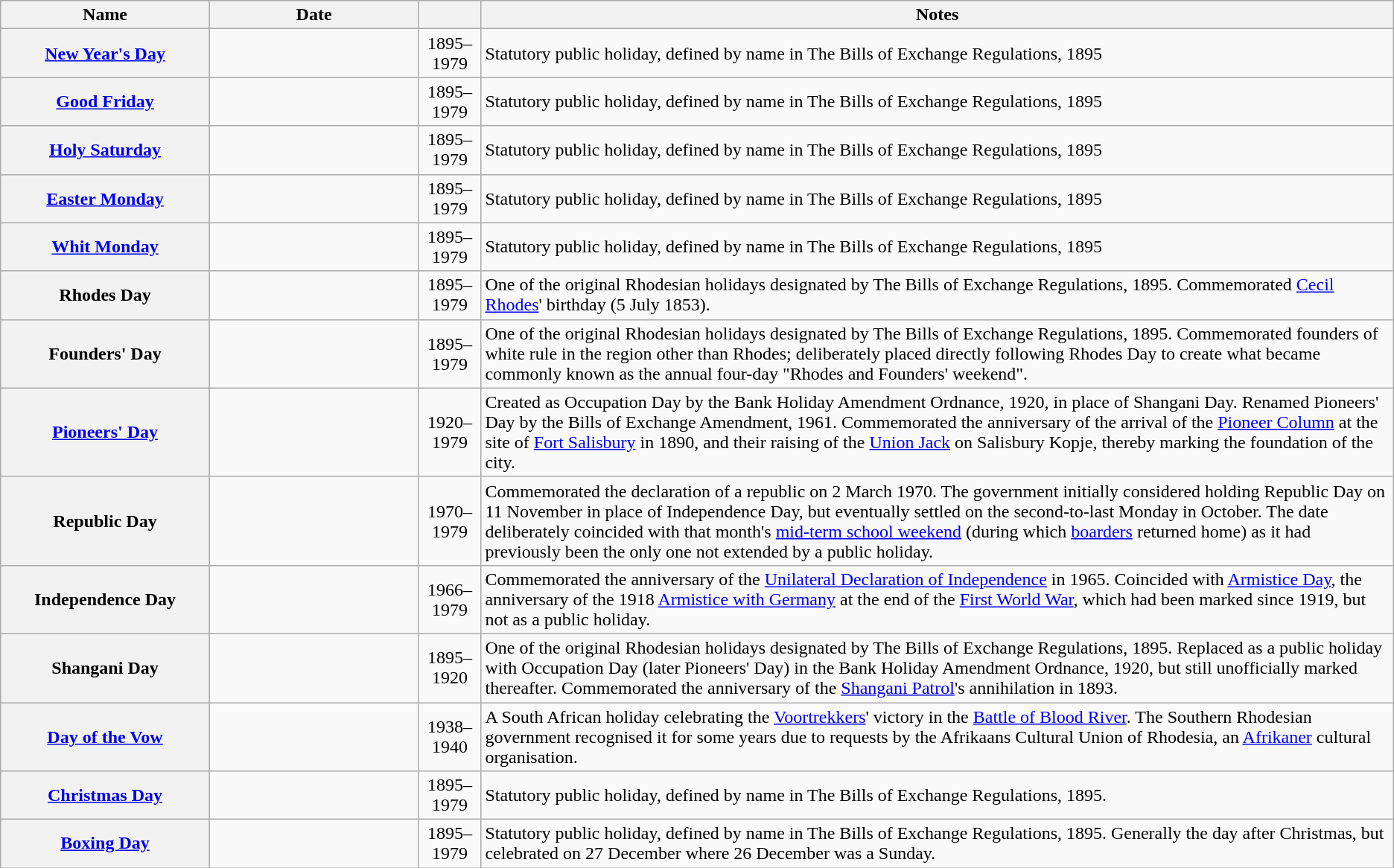<table class="wikitable sortable plainrowheaders">
<tr>
<th width=15% scope=col>Name</th>
<th width=15% scope=col>Date</th>
<th scope=col></th>
<th scope=col class=unsortable>Notes</th>
</tr>
<tr>
<th scope=row><a href='#'>New Year's Day</a></th>
<td></td>
<td align=center>1895–1979</td>
<td>Statutory public holiday, defined by name in The Bills of Exchange Regulations, 1895</td>
</tr>
<tr>
<th scope=row><a href='#'>Good Friday</a></th>
<td></td>
<td align=center>1895–1979</td>
<td>Statutory public holiday, defined by name in The Bills of Exchange Regulations, 1895</td>
</tr>
<tr>
<th scope=row><a href='#'>Holy Saturday</a></th>
<td></td>
<td align=center>1895–1979</td>
<td>Statutory public holiday, defined by name in The Bills of Exchange Regulations, 1895</td>
</tr>
<tr>
<th scope=row><a href='#'>Easter Monday</a></th>
<td></td>
<td align=center>1895–1979</td>
<td>Statutory public holiday, defined by name in The Bills of Exchange Regulations, 1895</td>
</tr>
<tr>
<th scope=row><a href='#'>Whit Monday</a></th>
<td></td>
<td align=center>1895–1979</td>
<td>Statutory public holiday, defined by name in The Bills of Exchange Regulations, 1895</td>
</tr>
<tr>
<th scope=row> Rhodes Day</th>
<td></td>
<td align=center>1895–1979</td>
<td>One of the original Rhodesian holidays designated by The Bills of Exchange Regulations, 1895. Commemorated <a href='#'>Cecil Rhodes</a>' birthday (5 July 1853).</td>
</tr>
<tr>
<th scope=row> Founders' Day</th>
<td></td>
<td align=center>1895–1979</td>
<td>One of the original Rhodesian holidays designated by The Bills of Exchange Regulations, 1895. Commemorated founders of white rule in the region other than Rhodes; deliberately placed directly following Rhodes Day to create what became commonly known as the annual four-day "Rhodes and Founders' weekend".</td>
</tr>
<tr>
<th scope=row> <a href='#'>Pioneers' Day</a></th>
<td></td>
<td align=center>1920–1979</td>
<td>Created as Occupation Day by the Bank Holiday Amendment Ordnance, 1920, in place of Shangani Day. Renamed Pioneers' Day by the Bills of Exchange Amendment, 1961. Commemorated the anniversary of the arrival of the <a href='#'>Pioneer Column</a> at the site of <a href='#'>Fort Salisbury</a> in 1890, and their raising of the <a href='#'>Union Jack</a> on Salisbury Kopje, thereby marking the foundation of the city.</td>
</tr>
<tr>
<th scope=row> Republic Day</th>
<td></td>
<td align=center>1970–1979</td>
<td>Commemorated the declaration of a republic on 2 March 1970. The government initially considered holding Republic Day on 11 November in place of Independence Day, but eventually settled on the second-to-last Monday in October. The date deliberately coincided with that month's <a href='#'>mid-term school weekend</a> (during which <a href='#'>boarders</a> returned home) as it had previously been the only one not extended by a public holiday.</td>
</tr>
<tr>
<th scope=row> Independence Day</th>
<td></td>
<td align=center>1966–1979</td>
<td>Commemorated the anniversary of the <a href='#'>Unilateral Declaration of Independence</a> in 1965. Coincided with <a href='#'>Armistice Day</a>, the anniversary of the 1918 <a href='#'>Armistice with Germany</a> at the end of the <a href='#'>First World War</a>, which had been marked since 1919, but not as a public holiday.</td>
</tr>
<tr>
<th scope=row> Shangani Day</th>
<td></td>
<td align=center>1895–1920</td>
<td>One of the original Rhodesian holidays designated by The Bills of Exchange Regulations, 1895. Replaced as a public holiday with Occupation Day (later Pioneers' Day) in the Bank Holiday Amendment Ordnance, 1920, but still unofficially marked thereafter. Commemorated the anniversary of the <a href='#'>Shangani Patrol</a>'s annihilation in 1893.</td>
</tr>
<tr>
<th scope=row><a href='#'>Day of the Vow</a></th>
<td></td>
<td align=center>1938–1940</td>
<td>A South African holiday celebrating the <a href='#'>Voortrekkers</a>' victory in the <a href='#'>Battle of Blood River</a>. The Southern Rhodesian government recognised it for some years due to requests by the Afrikaans Cultural Union of Rhodesia, an <a href='#'>Afrikaner</a> cultural organisation.</td>
</tr>
<tr>
<th scope=row><a href='#'>Christmas Day</a></th>
<td></td>
<td align=center>1895–1979</td>
<td>Statutory public holiday, defined by name in The Bills of Exchange Regulations, 1895.</td>
</tr>
<tr>
<th scope=row><a href='#'>Boxing Day</a></th>
<td></td>
<td align=center>1895–1979</td>
<td>Statutory public holiday, defined by name in The Bills of Exchange Regulations, 1895. Generally the day after Christmas, but celebrated on 27 December where 26 December was a Sunday.</td>
</tr>
</table>
